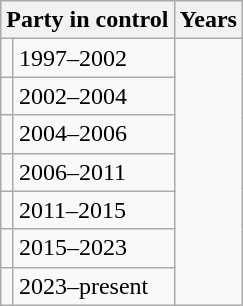<table class="wikitable">
<tr>
<th colspan="2">Party in control</th>
<th>Years</th>
</tr>
<tr>
<td></td>
<td>1997–2002</td>
</tr>
<tr>
<td></td>
<td>2002–2004</td>
</tr>
<tr>
<td></td>
<td>2004–2006</td>
</tr>
<tr>
<td></td>
<td>2006–2011</td>
</tr>
<tr>
<td></td>
<td>2011–2015</td>
</tr>
<tr>
<td></td>
<td>2015–2023</td>
</tr>
<tr>
<td></td>
<td>2023–present</td>
</tr>
</table>
